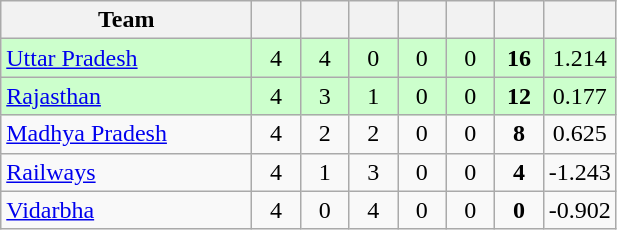<table class="wikitable" style="text-align:center">
<tr>
<th style="width:160px">Team</th>
<th style="width:25px"></th>
<th style="width:25px"></th>
<th style="width:25px"></th>
<th style="width:25px"></th>
<th style="width:25px"></th>
<th style="width:25px"></th>
<th style="width:25px"></th>
</tr>
<tr style="background:#cfc;">
<td style="text-align:left"><a href='#'>Uttar Pradesh</a></td>
<td>4</td>
<td>4</td>
<td>0</td>
<td>0</td>
<td>0</td>
<td><strong>16</strong></td>
<td>1.214</td>
</tr>
<tr style="background:#cfc;">
<td style="text-align:left"><a href='#'>Rajasthan</a></td>
<td>4</td>
<td>3</td>
<td>1</td>
<td>0</td>
<td>0</td>
<td><strong>12</strong></td>
<td>0.177</td>
</tr>
<tr>
<td style="text-align:left"><a href='#'>Madhya Pradesh</a></td>
<td>4</td>
<td>2</td>
<td>2</td>
<td>0</td>
<td>0</td>
<td><strong>8</strong></td>
<td>0.625</td>
</tr>
<tr>
<td style="text-align:left"><a href='#'>Railways</a></td>
<td>4</td>
<td>1</td>
<td>3</td>
<td>0</td>
<td>0</td>
<td><strong>4</strong></td>
<td>-1.243</td>
</tr>
<tr>
<td style="text-align:left"><a href='#'>Vidarbha</a></td>
<td>4</td>
<td>0</td>
<td>4</td>
<td>0</td>
<td>0</td>
<td><strong>0</strong></td>
<td>-0.902</td>
</tr>
</table>
